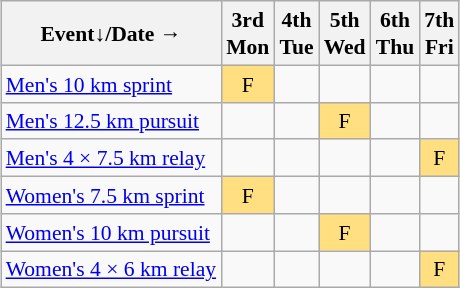<table class="wikitable" style="margin:0.5em auto; font-size:90%; line-height:1.25em; text-align:center;">
<tr>
<th>Event↓/Date →</th>
<th>3rd<br>Mon</th>
<th>4th<br>Tue</th>
<th>5th<br>Wed</th>
<th>6th<br>Thu</th>
<th>7th<br>Fri</th>
</tr>
<tr>
<td align="left"><a href='#'>Men's 10 km sprint</a></td>
<td bgcolor="#FFDF80">F</td>
<td></td>
<td></td>
<td></td>
<td></td>
</tr>
<tr>
<td align="left"><a href='#'>Men's 12.5 km pursuit</a></td>
<td></td>
<td></td>
<td bgcolor="#FFDF80">F</td>
<td></td>
<td></td>
</tr>
<tr>
<td align="left"><a href='#'>Men's 4 × 7.5 km relay</a></td>
<td></td>
<td></td>
<td></td>
<td></td>
<td bgcolor="#FFDF80">F</td>
</tr>
<tr>
<td align="left"><a href='#'>Women's 7.5 km sprint</a></td>
<td bgcolor="#FFDF80">F</td>
<td></td>
<td></td>
<td></td>
<td></td>
</tr>
<tr>
<td align="left"><a href='#'>Women's 10 km pursuit</a></td>
<td></td>
<td></td>
<td bgcolor="#FFDF80">F</td>
<td></td>
<td></td>
</tr>
<tr>
<td align="left"><a href='#'>Women's 4 × 6 km relay</a></td>
<td></td>
<td></td>
<td></td>
<td></td>
<td bgcolor="#FFDF80">F</td>
</tr>
</table>
